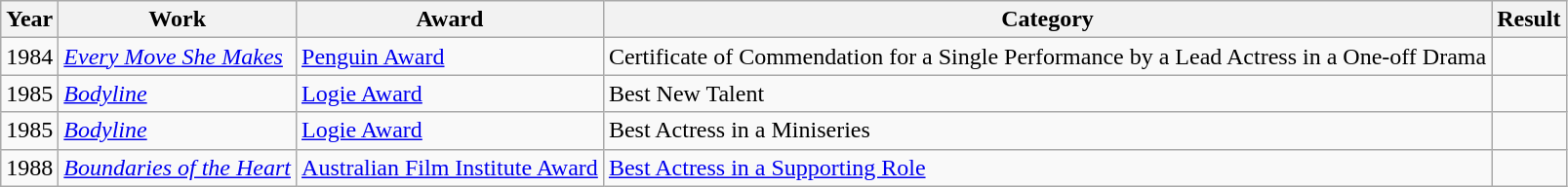<table class=wikitable>
<tr>
<th>Year</th>
<th>Work</th>
<th>Award</th>
<th>Category</th>
<th>Result</th>
</tr>
<tr>
<td>1984</td>
<td><em><a href='#'>Every Move She Makes</a></em></td>
<td><a href='#'>Penguin Award</a></td>
<td>Certificate of Commendation for a Single Performance by a Lead Actress in a One-off Drama</td>
<td></td>
</tr>
<tr>
<td>1985</td>
<td><em><a href='#'>Bodyline</a></em></td>
<td><a href='#'>Logie Award</a></td>
<td>Best New Talent</td>
<td></td>
</tr>
<tr>
<td>1985</td>
<td><em><a href='#'>Bodyline</a></em></td>
<td><a href='#'>Logie Award</a></td>
<td>Best Actress in a Miniseries</td>
<td></td>
</tr>
<tr>
<td>1988</td>
<td><em><a href='#'>Boundaries of the Heart</a></em></td>
<td><a href='#'>Australian Film Institute Award</a></td>
<td><a href='#'>Best Actress in a Supporting Role</a></td>
<td></td>
</tr>
</table>
